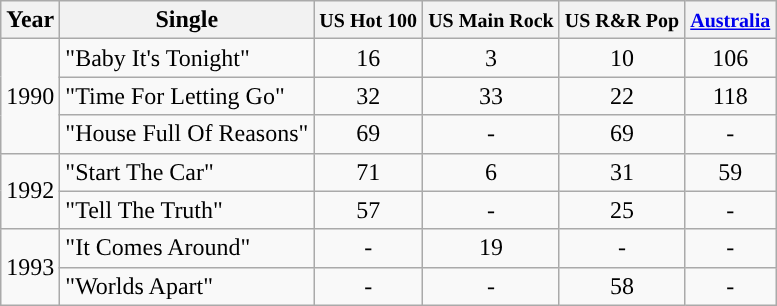<table class="wikitable">
<tr>
<th>Year</th>
<th>Single</th>
<th><small> US Hot 100 </small></th>
<th><small> US Main Rock </small></th>
<th><small> US R&R Pop </small></th>
<th><small> <a href='#'>Australia</a> </small></th>
</tr>
<tr>
<td rowspan="3">1990</td>
<td>"Baby It's Tonight"</td>
<td align="center">16</td>
<td align="center">3</td>
<td align="center">10</td>
<td align="center">106</td>
</tr>
<tr>
<td>"Time For Letting Go"</td>
<td align="center">32</td>
<td align="center">33</td>
<td align="center">22</td>
<td align="center">118</td>
</tr>
<tr>
<td>"House Full Of Reasons"</td>
<td align="center">69</td>
<td align="center">-</td>
<td align="center">69</td>
<td align="center">-</td>
</tr>
<tr>
<td rowspan="2">1992</td>
<td>"Start The Car"</td>
<td align="center">71</td>
<td align="center">6</td>
<td align="center">31</td>
<td align="center">59</td>
</tr>
<tr>
<td>"Tell The Truth"</td>
<td align="center">57</td>
<td align="center">-</td>
<td align="center">25</td>
<td align="center">-</td>
</tr>
<tr>
<td rowspan="2">1993</td>
<td>"It Comes Around"</td>
<td align="center">-</td>
<td align="center">19</td>
<td align="center">-</td>
<td align="center">-</td>
</tr>
<tr>
<td>"Worlds Apart"</td>
<td align="center">-</td>
<td align="center">-</td>
<td align="center">58</td>
<td align="center">-</td>
</tr>
</table>
